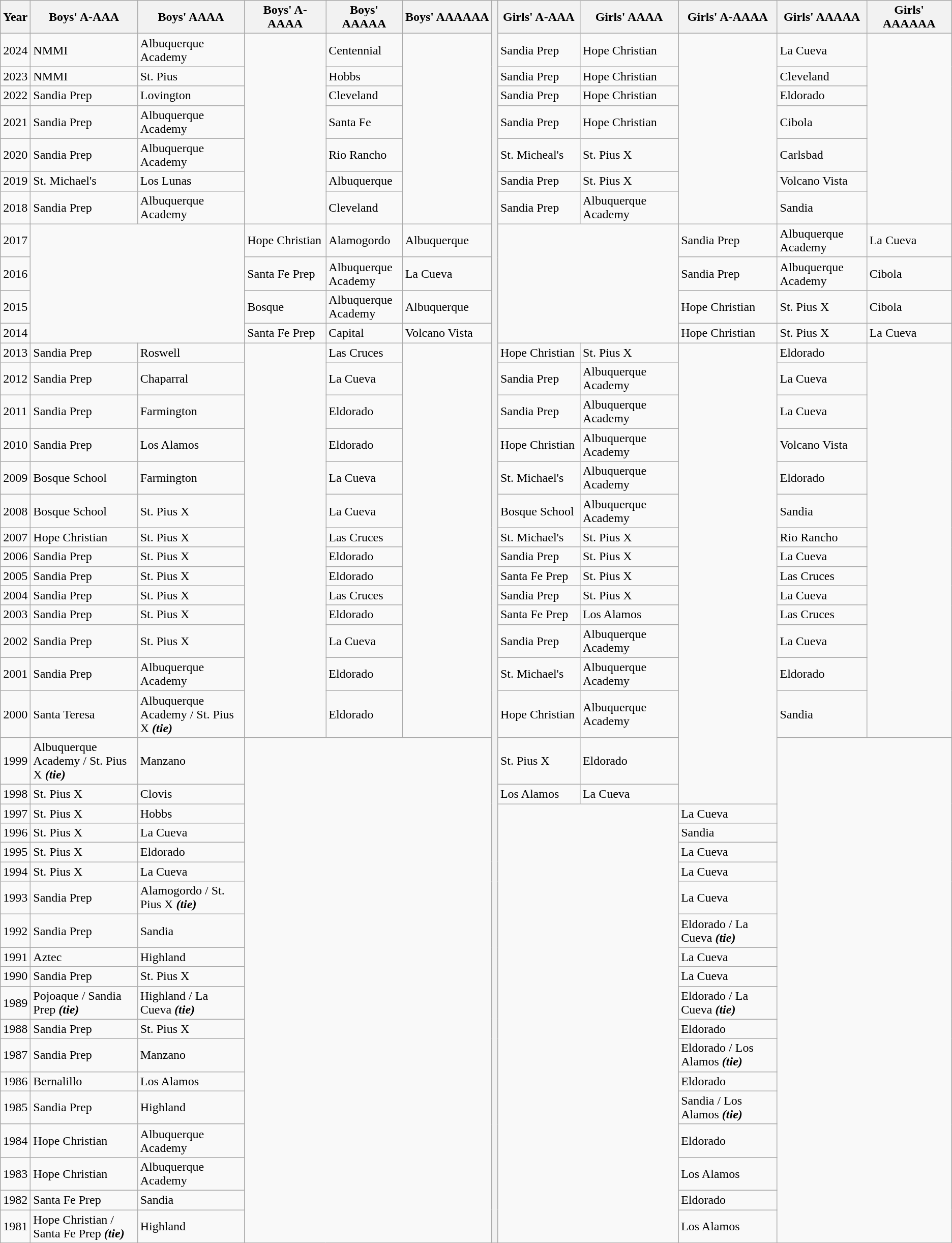<table class="wikitable">
<tr>
<th>Year</th>
<th scope="col" width="170px">Boys' A-AAA</th>
<th scope="col" width="170px">Boys' AAAA</th>
<th scope="col" width="130px">Boys' A-AAAA</th>
<th scope="col" width="100px">Boys' AAAAA</th>
<th scope="col" width="130px">Boys' AAAAAA</th>
<th rowspan="45"></th>
<th scope="col" width="130px">Girls' A-AAA</th>
<th scope="col" width="150px">Girls' AAAA</th>
<th scope="col" width="170px">Girls' A-AAAA</th>
<th scope="col" width="130px">Girls' AAAAA</th>
<th scope="col" width="130px">Girls' AAAAAA</th>
</tr>
<tr>
<td>2024</td>
<td>NMMI</td>
<td>Albuquerque Academy</td>
<td rowspan="7"></td>
<td>Centennial</td>
<td rowspan="7"></td>
<td>Sandia Prep</td>
<td>Hope Christian</td>
<td rowspan="7"></td>
<td>La Cueva</td>
<td rowspan="7"></td>
</tr>
<tr>
<td>2023</td>
<td>NMMI</td>
<td>St. Pius</td>
<td>Hobbs</td>
<td>Sandia Prep</td>
<td>Hope Christian</td>
<td>Cleveland</td>
</tr>
<tr>
<td>2022</td>
<td>Sandia Prep</td>
<td>Lovington</td>
<td>Cleveland</td>
<td>Sandia Prep</td>
<td>Hope Christian</td>
<td>Eldorado</td>
</tr>
<tr>
<td>2021</td>
<td>Sandia Prep</td>
<td>Albuquerque Academy</td>
<td>Santa Fe</td>
<td>Sandia Prep</td>
<td>Hope Christian</td>
<td>Cibola</td>
</tr>
<tr>
<td>2020</td>
<td>Sandia Prep</td>
<td>Albuquerque Academy</td>
<td>Rio Rancho</td>
<td>St. Micheal's</td>
<td>St. Pius X</td>
<td>Carlsbad</td>
</tr>
<tr>
<td>2019</td>
<td>St. Michael's</td>
<td>Los Lunas</td>
<td>Albuquerque</td>
<td>Sandia Prep</td>
<td>St. Pius X</td>
<td>Volcano Vista</td>
</tr>
<tr>
<td>2018</td>
<td>Sandia Prep</td>
<td>Albuquerque Academy</td>
<td>Cleveland</td>
<td>Sandia Prep</td>
<td>Albuquerque Academy</td>
<td>Sandia</td>
</tr>
<tr>
<td>2017</td>
<td colspan="2" rowspan="4"></td>
<td>Hope Christian</td>
<td>Alamogordo</td>
<td>Albuquerque</td>
<td colspan="2" rowspan="4"></td>
<td>Sandia Prep</td>
<td>Albuquerque Academy</td>
<td>La Cueva</td>
</tr>
<tr>
<td>2016</td>
<td>Santa Fe Prep</td>
<td>Albuquerque Academy</td>
<td>La Cueva</td>
<td>Sandia Prep</td>
<td>Albuquerque Academy</td>
<td>Cibola</td>
</tr>
<tr>
<td>2015</td>
<td>Bosque</td>
<td>Albuquerque Academy</td>
<td>Albuquerque</td>
<td>Hope Christian</td>
<td>St. Pius X</td>
<td>Cibola</td>
</tr>
<tr>
<td>2014</td>
<td>Santa Fe Prep</td>
<td>Capital</td>
<td>Volcano Vista</td>
<td>Hope Christian</td>
<td>St. Pius X</td>
<td>La Cueva</td>
</tr>
<tr>
<td>2013</td>
<td>Sandia Prep</td>
<td>Roswell</td>
<td rowspan="14"></td>
<td>Las Cruces</td>
<td rowspan="14"></td>
<td>Hope Christian</td>
<td>St. Pius X</td>
<td rowspan="16"></td>
<td>Eldorado</td>
<td rowspan="14"></td>
</tr>
<tr>
<td>2012</td>
<td>Sandia Prep</td>
<td>Chaparral</td>
<td>La Cueva</td>
<td>Sandia Prep</td>
<td>Albuquerque Academy</td>
<td>La Cueva</td>
</tr>
<tr>
<td>2011</td>
<td>Sandia Prep</td>
<td>Farmington</td>
<td>Eldorado</td>
<td>Sandia Prep</td>
<td>Albuquerque Academy</td>
<td>La Cueva</td>
</tr>
<tr>
<td>2010</td>
<td>Sandia Prep</td>
<td>Los Alamos</td>
<td>Eldorado</td>
<td>Hope Christian</td>
<td>Albuquerque Academy</td>
<td>Volcano Vista</td>
</tr>
<tr>
<td>2009</td>
<td>Bosque School</td>
<td>Farmington</td>
<td>La Cueva</td>
<td>St. Michael's</td>
<td>Albuquerque Academy</td>
<td>Eldorado</td>
</tr>
<tr>
<td>2008</td>
<td>Bosque School</td>
<td>St. Pius X</td>
<td>La Cueva</td>
<td>Bosque School</td>
<td>Albuquerque Academy</td>
<td>Sandia</td>
</tr>
<tr>
<td>2007</td>
<td>Hope Christian</td>
<td>St. Pius X</td>
<td>Las Cruces</td>
<td>St. Michael's</td>
<td>St. Pius X</td>
<td>Rio Rancho</td>
</tr>
<tr>
<td>2006</td>
<td>Sandia Prep</td>
<td>St. Pius X</td>
<td>Eldorado</td>
<td>Sandia Prep</td>
<td>St. Pius X</td>
<td>La Cueva</td>
</tr>
<tr>
<td>2005</td>
<td>Sandia Prep</td>
<td>St. Pius X</td>
<td>Eldorado</td>
<td>Santa Fe Prep</td>
<td>St. Pius X</td>
<td>Las Cruces</td>
</tr>
<tr>
<td>2004</td>
<td>Sandia Prep</td>
<td>St. Pius X</td>
<td>Las Cruces</td>
<td>Sandia Prep</td>
<td>St. Pius X</td>
<td>La Cueva</td>
</tr>
<tr>
<td>2003</td>
<td>Sandia Prep</td>
<td>St. Pius X</td>
<td>Eldorado</td>
<td>Santa Fe Prep</td>
<td>Los Alamos</td>
<td>Las Cruces</td>
</tr>
<tr>
<td>2002</td>
<td>Sandia Prep</td>
<td>St. Pius X</td>
<td>La Cueva</td>
<td>Sandia Prep</td>
<td>Albuquerque Academy</td>
<td>La Cueva</td>
</tr>
<tr>
<td>2001</td>
<td>Sandia Prep</td>
<td>Albuquerque Academy</td>
<td>Eldorado</td>
<td>St. Michael's</td>
<td>Albuquerque Academy</td>
<td>Eldorado</td>
</tr>
<tr>
<td>2000</td>
<td>Santa Teresa</td>
<td>Albuquerque Academy / St. Pius X <strong><em>(tie)</em></strong></td>
<td>Eldorado</td>
<td>Hope Christian</td>
<td>Albuquerque Academy</td>
<td>Sandia</td>
</tr>
<tr>
<td>1999</td>
<td>Albuquerque Academy / St. Pius X <strong><em>(tie)</em></strong></td>
<td>Manzano</td>
<td colspan="3" rowspan="19"></td>
<td>St. Pius X</td>
<td>Eldorado</td>
<td colspan="2" rowspan="19"></td>
</tr>
<tr>
<td>1998</td>
<td>St. Pius X</td>
<td>Clovis</td>
<td>Los Alamos</td>
<td>La Cueva</td>
</tr>
<tr>
<td>1997</td>
<td>St. Pius X</td>
<td>Hobbs</td>
<td colspan="2" rowspan="17"></td>
<td>La Cueva</td>
</tr>
<tr>
<td>1996</td>
<td>St. Pius X</td>
<td>La Cueva</td>
<td>Sandia</td>
</tr>
<tr>
<td>1995</td>
<td>St. Pius X</td>
<td>Eldorado</td>
<td>La Cueva</td>
</tr>
<tr>
<td>1994</td>
<td>St. Pius X</td>
<td>La Cueva</td>
<td>La Cueva</td>
</tr>
<tr>
<td>1993</td>
<td>Sandia Prep</td>
<td>Alamogordo / St. Pius X <strong><em>(tie)</em></strong></td>
<td>La Cueva</td>
</tr>
<tr>
<td>1992</td>
<td>Sandia Prep</td>
<td>Sandia</td>
<td>Eldorado / La Cueva <strong><em>(tie)</em></strong></td>
</tr>
<tr>
<td>1991</td>
<td>Aztec</td>
<td>Highland</td>
<td>La Cueva</td>
</tr>
<tr>
<td>1990</td>
<td>Sandia Prep</td>
<td>St. Pius X</td>
<td>La Cueva</td>
</tr>
<tr>
<td>1989</td>
<td>Pojoaque / Sandia Prep <strong><em>(tie)</em></strong></td>
<td>Highland / La Cueva <strong><em>(tie)</em></strong></td>
<td>Eldorado / La Cueva <strong><em>(tie)</em></strong></td>
</tr>
<tr>
<td>1988</td>
<td>Sandia Prep</td>
<td>St. Pius X</td>
<td>Eldorado</td>
</tr>
<tr>
<td>1987</td>
<td>Sandia Prep</td>
<td>Manzano</td>
<td>Eldorado / Los Alamos <strong><em>(tie)</em></strong></td>
</tr>
<tr>
<td>1986</td>
<td>Bernalillo</td>
<td>Los Alamos</td>
<td>Eldorado</td>
</tr>
<tr>
<td>1985</td>
<td>Sandia Prep</td>
<td>Highland</td>
<td>Sandia / Los Alamos <strong><em>(tie)</em></strong></td>
</tr>
<tr>
<td>1984</td>
<td>Hope Christian</td>
<td>Albuquerque Academy</td>
<td>Eldorado</td>
</tr>
<tr>
<td>1983</td>
<td>Hope Christian</td>
<td>Albuquerque Academy</td>
<td>Los Alamos</td>
</tr>
<tr>
<td>1982</td>
<td>Santa Fe Prep</td>
<td>Sandia</td>
<td>Eldorado</td>
</tr>
<tr>
<td>1981</td>
<td>Hope Christian / Santa Fe Prep <strong><em>(tie)</em></strong></td>
<td>Highland</td>
<td>Los Alamos</td>
</tr>
</table>
